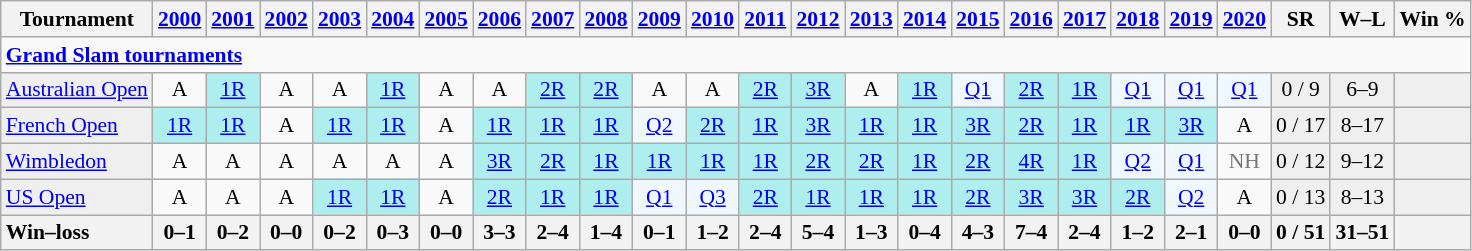<table class=wikitable style=text-align:center;font-size:90%>
<tr>
<th>Tournament</th>
<th><a href='#'>2000</a></th>
<th><a href='#'>2001</a></th>
<th><a href='#'>2002</a></th>
<th><a href='#'>2003</a></th>
<th><a href='#'>2004</a></th>
<th><a href='#'>2005</a></th>
<th><a href='#'>2006</a></th>
<th><a href='#'>2007</a></th>
<th><a href='#'>2008</a></th>
<th><a href='#'>2009</a></th>
<th><a href='#'>2010</a></th>
<th><a href='#'>2011</a></th>
<th><a href='#'>2012</a></th>
<th><a href='#'>2013</a></th>
<th><a href='#'>2014</a></th>
<th><a href='#'>2015</a></th>
<th><a href='#'>2016</a></th>
<th><a href='#'>2017</a></th>
<th><a href='#'>2018</a></th>
<th><a href='#'>2019</a></th>
<th><a href='#'>2020</a></th>
<th>SR</th>
<th>W–L</th>
<th>Win %</th>
</tr>
<tr>
<td colspan="25" style="text-align:left"><a href='#'><strong>Grand Slam tournaments</strong></a></td>
</tr>
<tr>
<td style=background:#efefef;text-align:left><a href='#'>Australian Open</a></td>
<td>A</td>
<td bgcolor=afeeee><a href='#'>1R</a></td>
<td>A</td>
<td>A</td>
<td bgcolor=afeeee><a href='#'>1R</a></td>
<td>A</td>
<td>A</td>
<td bgcolor=afeeee><a href='#'>2R</a></td>
<td bgcolor=afeeee><a href='#'>2R</a></td>
<td>A</td>
<td>A</td>
<td bgcolor=afeeee><a href='#'>2R</a></td>
<td bgcolor=afeeee><a href='#'>3R</a></td>
<td>A</td>
<td bgcolor=afeeee><a href='#'>1R</a></td>
<td style=background:#f0f8ff><a href='#'>Q1</a></td>
<td bgcolor=afeeee><a href='#'>2R</a></td>
<td bgcolor=afeeee><a href='#'>1R</a></td>
<td style=background:#f0f8ff><a href='#'>Q1</a></td>
<td style=background:#f0f8ff><a href='#'>Q1</a></td>
<td style=background:#f0f8ff><a href='#'>Q1</a></td>
<td style=background:#efefef>0 / 9</td>
<td style=background:#efefef>6–9</td>
<td style=background:#efefef></td>
</tr>
<tr>
<td style=background:#efefef;text-align:left><a href='#'>French Open</a></td>
<td bgcolor=afeeee><a href='#'>1R</a></td>
<td bgcolor=afeeee><a href='#'>1R</a></td>
<td>A</td>
<td bgcolor=afeeee><a href='#'>1R</a></td>
<td bgcolor=afeeee><a href='#'>1R</a></td>
<td>A</td>
<td bgcolor=afeeee><a href='#'>1R</a></td>
<td bgcolor=afeeee><a href='#'>1R</a></td>
<td bgcolor=afeeee><a href='#'>1R</a></td>
<td style=background:#f0f8ff><a href='#'>Q2</a></td>
<td bgcolor=afeeee><a href='#'>2R</a></td>
<td bgcolor=afeeee><a href='#'>1R</a></td>
<td bgcolor=afeeee><a href='#'>3R</a></td>
<td bgcolor=afeeee><a href='#'>1R</a></td>
<td bgcolor=afeeee><a href='#'>1R</a></td>
<td bgcolor=afeeee><a href='#'>3R</a></td>
<td bgcolor=afeeee><a href='#'>2R</a></td>
<td bgcolor=afeeee><a href='#'>1R</a></td>
<td bgcolor=afeeee><a href='#'>1R</a></td>
<td bgcolor=afeeee><a href='#'>3R</a></td>
<td>A</td>
<td style=background:#efefef>0 / 17</td>
<td style=background:#efefef>8–17</td>
<td style=background:#efefef></td>
</tr>
<tr>
<td style=background:#efefef;text-align:left><a href='#'>Wimbledon</a></td>
<td>A</td>
<td>A</td>
<td>A</td>
<td>A</td>
<td>A</td>
<td>A</td>
<td bgcolor=afeeee><a href='#'>3R</a></td>
<td bgcolor=afeeee><a href='#'>2R</a></td>
<td bgcolor=afeeee><a href='#'>1R</a></td>
<td bgcolor=afeeee><a href='#'>1R</a></td>
<td bgcolor=afeeee><a href='#'>1R</a></td>
<td bgcolor=afeeee><a href='#'>1R</a></td>
<td bgcolor=afeeee><a href='#'>2R</a></td>
<td bgcolor=afeeee><a href='#'>2R</a></td>
<td bgcolor=afeeee><a href='#'>1R</a></td>
<td bgcolor=afeeee><a href='#'>2R</a></td>
<td bgcolor=afeeee><a href='#'>4R</a></td>
<td bgcolor=afeeee><a href='#'>1R</a></td>
<td style=background:#f0f8ff><a href='#'>Q2</a></td>
<td style=background:#f0f8ff><a href='#'>Q1</a></td>
<td style=color:#767676>NH</td>
<td style=background:#efefef>0 / 12</td>
<td style=background:#efefef>9–12</td>
<td style=background:#efefef></td>
</tr>
<tr>
<td style=background:#efefef;text-align:left><a href='#'>US Open</a></td>
<td>A</td>
<td>A</td>
<td>A</td>
<td bgcolor=afeeee><a href='#'>1R</a></td>
<td bgcolor=afeeee><a href='#'>1R</a></td>
<td>A</td>
<td bgcolor=afeeee><a href='#'>2R</a></td>
<td bgcolor=afeeee><a href='#'>1R</a></td>
<td bgcolor=afeeee><a href='#'>1R</a></td>
<td style=background:#f0f8ff><a href='#'>Q1</a></td>
<td style=background:#f0f8ff><a href='#'>Q3</a></td>
<td bgcolor=afeeee><a href='#'>2R</a></td>
<td bgcolor=afeeee><a href='#'>1R</a></td>
<td bgcolor=afeeee><a href='#'>1R</a></td>
<td bgcolor=afeeee><a href='#'>1R</a></td>
<td bgcolor=afeeee><a href='#'>2R</a></td>
<td bgcolor=afeeee><a href='#'>3R</a></td>
<td bgcolor=afeeee><a href='#'>3R</a></td>
<td bgcolor=afeeee><a href='#'>2R</a></td>
<td style=background:#f0f8ff><a href='#'>Q2</a></td>
<td>A</td>
<td style=background:#efefef>0 / 13</td>
<td style=background:#efefef>8–13</td>
<td style=background:#efefef></td>
</tr>
<tr>
<th style=text-align:left>Win–loss</th>
<th>0–1</th>
<th>0–2</th>
<th>0–0</th>
<th>0–2</th>
<th>0–3</th>
<th>0–0</th>
<th>3–3</th>
<th>2–4</th>
<th>1–4</th>
<th>0–1</th>
<th>1–2</th>
<th>2–4</th>
<th>5–4</th>
<th>1–3</th>
<th>0–4</th>
<th>4–3</th>
<th>7–4</th>
<th>2–4</th>
<th>1–2</th>
<th>2–1</th>
<th>0–0</th>
<th>0 / 51</th>
<th>31–51</th>
<th></th>
</tr>
</table>
